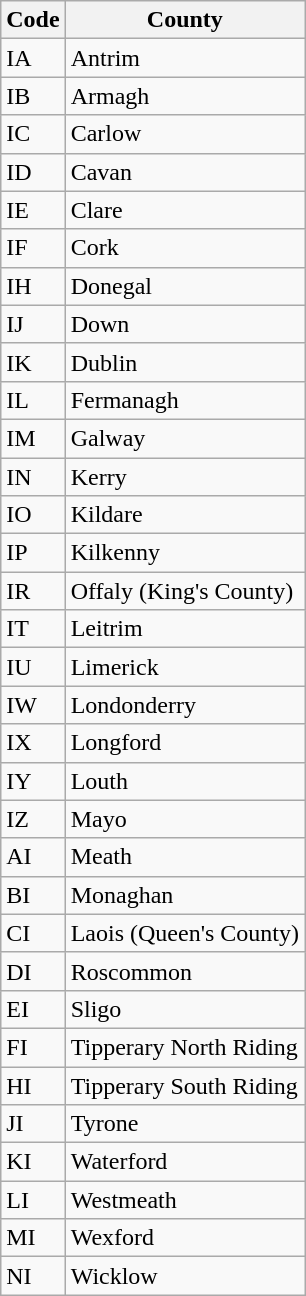<table class="wikitable">
<tr>
<th>Code</th>
<th>County</th>
</tr>
<tr>
<td>IA</td>
<td>Antrim</td>
</tr>
<tr>
<td>IB</td>
<td>Armagh</td>
</tr>
<tr>
<td>IC</td>
<td>Carlow</td>
</tr>
<tr>
<td>ID</td>
<td>Cavan</td>
</tr>
<tr>
<td>IE</td>
<td>Clare</td>
</tr>
<tr>
<td>IF</td>
<td>Cork</td>
</tr>
<tr>
<td>IH</td>
<td>Donegal</td>
</tr>
<tr>
<td>IJ</td>
<td>Down</td>
</tr>
<tr>
<td>IK</td>
<td>Dublin</td>
</tr>
<tr>
<td>IL</td>
<td>Fermanagh</td>
</tr>
<tr>
<td>IM</td>
<td>Galway</td>
</tr>
<tr>
<td>IN</td>
<td>Kerry</td>
</tr>
<tr>
<td>IO</td>
<td>Kildare</td>
</tr>
<tr>
<td>IP</td>
<td>Kilkenny</td>
</tr>
<tr>
<td>IR</td>
<td>Offaly (King's County)</td>
</tr>
<tr>
<td>IT</td>
<td>Leitrim</td>
</tr>
<tr>
<td>IU</td>
<td>Limerick</td>
</tr>
<tr>
<td>IW</td>
<td>Londonderry</td>
</tr>
<tr>
<td>IX</td>
<td>Longford</td>
</tr>
<tr>
<td>IY</td>
<td>Louth</td>
</tr>
<tr>
<td>IZ</td>
<td>Mayo</td>
</tr>
<tr>
<td>AI</td>
<td>Meath</td>
</tr>
<tr>
<td>BI</td>
<td>Monaghan</td>
</tr>
<tr>
<td>CI</td>
<td>Laois (Queen's County)</td>
</tr>
<tr>
<td>DI</td>
<td>Roscommon</td>
</tr>
<tr>
<td>EI</td>
<td>Sligo</td>
</tr>
<tr>
<td>FI</td>
<td>Tipperary North Riding</td>
</tr>
<tr>
<td>HI</td>
<td>Tipperary South Riding</td>
</tr>
<tr>
<td>JI</td>
<td>Tyrone</td>
</tr>
<tr>
<td>KI</td>
<td>Waterford</td>
</tr>
<tr>
<td>LI</td>
<td>Westmeath</td>
</tr>
<tr>
<td>MI</td>
<td>Wexford</td>
</tr>
<tr>
<td>NI</td>
<td>Wicklow</td>
</tr>
</table>
